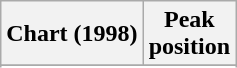<table class="wikitable sortable plainrowheaders" style="text-align:center">
<tr>
<th scope="col">Chart (1998)</th>
<th scope="col">Peak<br> position</th>
</tr>
<tr>
</tr>
<tr>
</tr>
</table>
